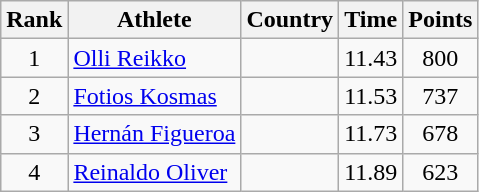<table class="wikitable sortable" style="text-align:center">
<tr>
<th>Rank</th>
<th>Athlete</th>
<th>Country</th>
<th>Time</th>
<th>Points</th>
</tr>
<tr>
<td>1</td>
<td align=left><a href='#'>Olli Reikko</a></td>
<td align=left></td>
<td>11.43</td>
<td>800</td>
</tr>
<tr>
<td>2</td>
<td align=left><a href='#'>Fotios Kosmas</a></td>
<td align=left></td>
<td>11.53</td>
<td>737</td>
</tr>
<tr>
<td>3</td>
<td align=left><a href='#'>Hernán Figueroa</a></td>
<td align=left></td>
<td>11.73</td>
<td>678</td>
</tr>
<tr>
<td>4</td>
<td align=left><a href='#'>Reinaldo Oliver</a></td>
<td align=left></td>
<td>11.89</td>
<td>623</td>
</tr>
</table>
